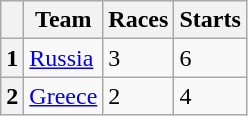<table class="wikitable">
<tr>
<th></th>
<th>Team</th>
<th>Races</th>
<th>Starts</th>
</tr>
<tr>
<th>1</th>
<td> <a href='#'>Russia</a></td>
<td>3</td>
<td>6</td>
</tr>
<tr>
<th>2</th>
<td> <a href='#'>Greece</a></td>
<td>2</td>
<td>4</td>
</tr>
</table>
